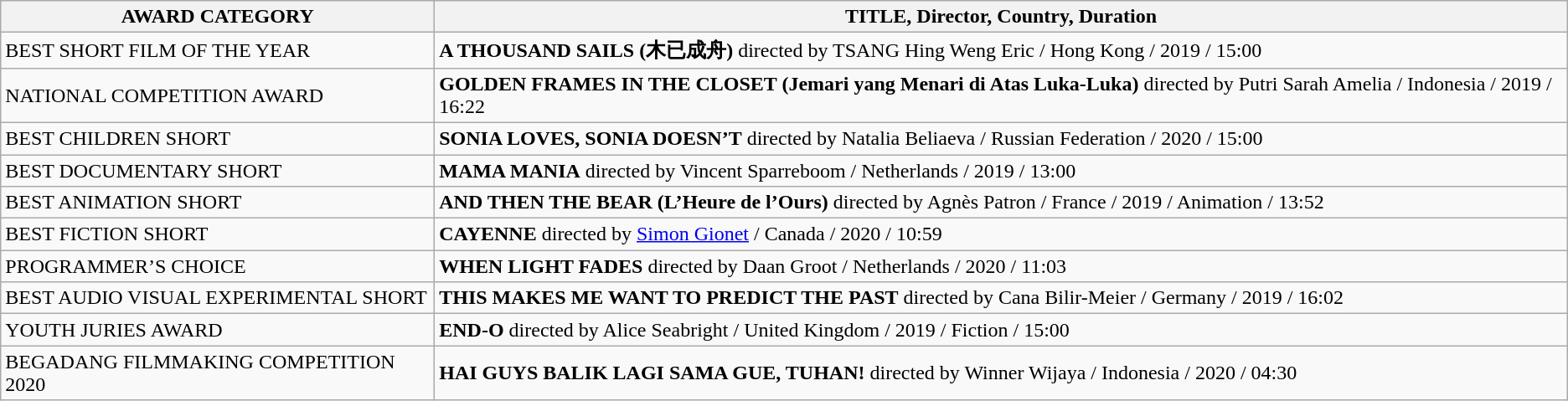<table class="wikitable">
<tr>
<th>AWARD CATEGORY</th>
<th>TITLE, Director, Country, Duration</th>
</tr>
<tr>
<td>BEST SHORT FILM OF THE YEAR</td>
<td><strong>A THOUSAND SAILS (木已成舟)</strong> directed by TSANG Hing Weng Eric / Hong Kong / 2019 / 15:00</td>
</tr>
<tr>
<td>NATIONAL COMPETITION AWARD</td>
<td><strong>GOLDEN FRAMES IN THE CLOSET (Jemari yang Menari di Atas Luka-Luka)</strong> directed by Putri Sarah Amelia / Indonesia / 2019 / 16:22</td>
</tr>
<tr>
<td>BEST CHILDREN SHORT</td>
<td><strong>SONIA LOVES, SONIA DOESN’T</strong> directed by Natalia Beliaeva / Russian Federation / 2020 / 15:00</td>
</tr>
<tr>
<td>BEST DOCUMENTARY SHORT</td>
<td><strong>MAMA MANIA</strong> directed by Vincent Sparreboom / Netherlands / 2019 / 13:00</td>
</tr>
<tr>
<td>BEST ANIMATION SHORT</td>
<td><strong>AND THEN THE BEAR (L’Heure de l’Ours)</strong> directed by Agnès Patron / France / 2019 / Animation / 13:52</td>
</tr>
<tr>
<td>BEST FICTION SHORT</td>
<td><strong>CAYENNE</strong> directed by <a href='#'>Simon Gionet</a> / Canada / 2020 / 10:59</td>
</tr>
<tr>
<td>PROGRAMMER’S CHOICE</td>
<td><strong>WHEN LIGHT FADES</strong> directed by Daan Groot / Netherlands / 2020 / 11:03</td>
</tr>
<tr>
<td>BEST AUDIO VISUAL EXPERIMENTAL SHORT</td>
<td><strong>THIS MAKES ME WANT TO PREDICT THE PAST</strong> directed by Cana Bilir-Meier / Germany / 2019 / 16:02</td>
</tr>
<tr>
<td>YOUTH JURIES AWARD</td>
<td><strong>END-O</strong> directed by Alice Seabright / United Kingdom / 2019 / Fiction / 15:00</td>
</tr>
<tr>
<td>BEGADANG FILMMAKING COMPETITION 2020</td>
<td><strong>HAI GUYS BALIK LAGI SAMA GUE, TUHAN!</strong> directed by Winner Wijaya / Indonesia / 2020 / 04:30</td>
</tr>
</table>
